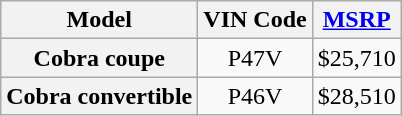<table class=wikitable>
<tr>
<th>Model</th>
<th>VIN Code</th>
<th><a href='#'>MSRP</a></th>
</tr>
<tr>
<th>Cobra coupe</th>
<td align=center>P47V</td>
<td align=left>$25,710</td>
</tr>
<tr>
<th>Cobra convertible</th>
<td align=center>P46V</td>
<td align=left>$28,510</td>
</tr>
</table>
